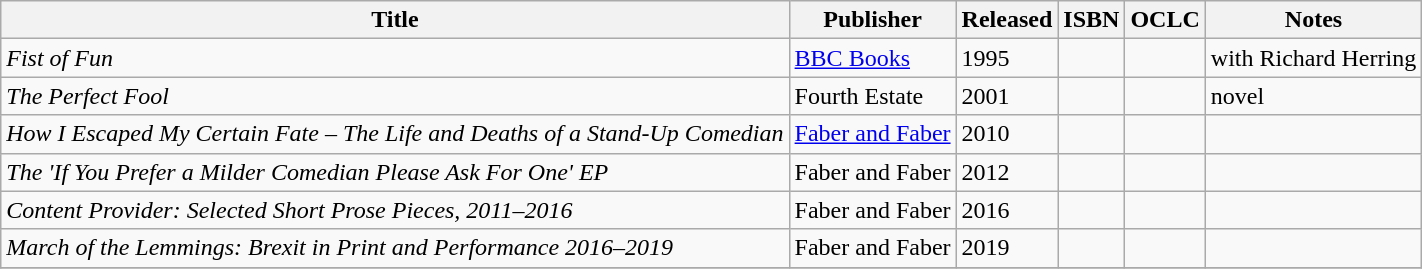<table class="wikitable">
<tr>
<th>Title</th>
<th>Publisher</th>
<th>Released</th>
<th>ISBN</th>
<th>OCLC</th>
<th>Notes</th>
</tr>
<tr>
<td><em>Fist of Fun</em></td>
<td><a href='#'>BBC Books</a></td>
<td>1995</td>
<td></td>
<td></td>
<td>with Richard Herring</td>
</tr>
<tr>
<td><em>The Perfect Fool</em></td>
<td>Fourth Estate</td>
<td>2001</td>
<td></td>
<td></td>
<td>novel</td>
</tr>
<tr>
<td><em>How I Escaped My Certain Fate – The Life and Deaths of a Stand-Up Comedian</em></td>
<td><a href='#'>Faber and Faber</a></td>
<td>2010</td>
<td></td>
<td></td>
<td></td>
</tr>
<tr>
<td><em>The 'If You Prefer a Milder Comedian Please Ask For One' EP</em></td>
<td>Faber and Faber</td>
<td>2012</td>
<td></td>
<td></td>
<td></td>
</tr>
<tr>
<td><em>Content Provider: Selected Short Prose Pieces, 2011–2016</em></td>
<td>Faber and Faber</td>
<td>2016</td>
<td></td>
<td></td>
<td></td>
</tr>
<tr>
<td><em>March of the Lemmings: Brexit in Print and Performance 2016–2019</em></td>
<td>Faber and Faber</td>
<td>2019</td>
<td></td>
<td></td>
<td></td>
</tr>
<tr>
</tr>
</table>
